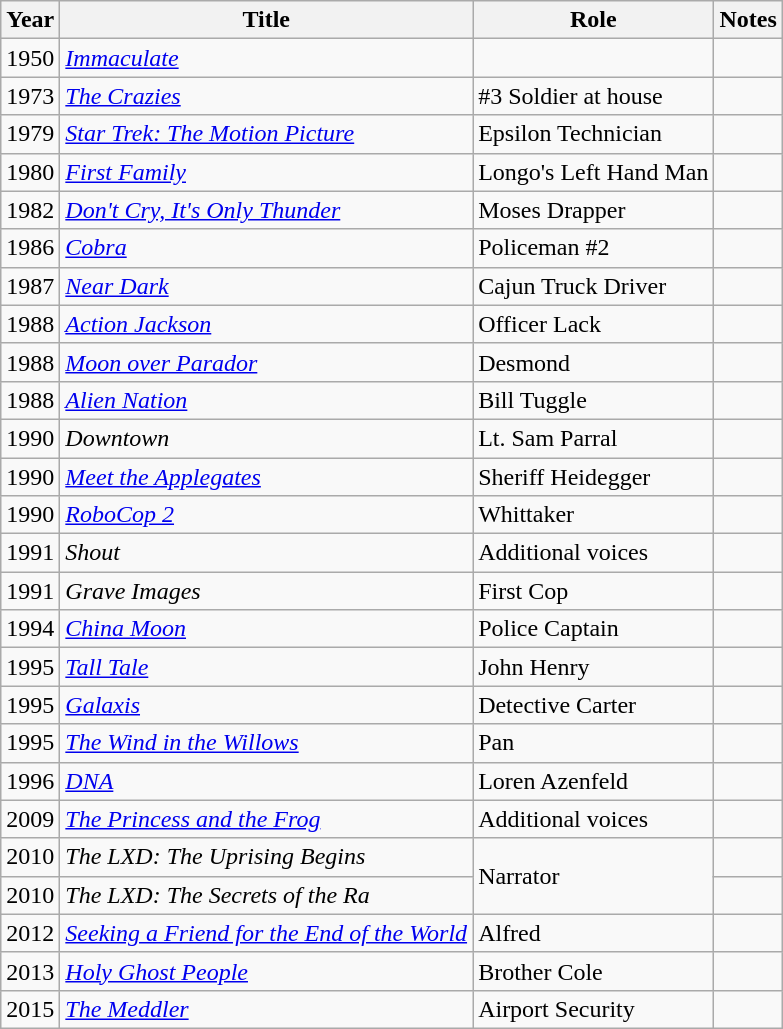<table class="wikitable sortable">
<tr>
<th>Year</th>
<th>Title</th>
<th>Role</th>
<th>Notes</th>
</tr>
<tr>
<td>1950</td>
<td><a href='#'><em>Immaculate</em></a></td>
<td></td>
<td></td>
</tr>
<tr>
<td>1973</td>
<td><a href='#'><em>The Crazies</em></a></td>
<td>#3 Soldier at house</td>
<td></td>
</tr>
<tr>
<td>1979</td>
<td><em><a href='#'>Star Trek: The Motion Picture</a></em></td>
<td>Epsilon Technician</td>
<td></td>
</tr>
<tr>
<td>1980</td>
<td><a href='#'><em>First Family</em></a></td>
<td>Longo's Left Hand Man</td>
<td></td>
</tr>
<tr>
<td>1982</td>
<td><em><a href='#'>Don't Cry, It's Only Thunder</a></em></td>
<td>Moses Drapper</td>
<td></td>
</tr>
<tr>
<td>1986</td>
<td><a href='#'><em>Cobra</em></a></td>
<td>Policeman #2</td>
<td></td>
</tr>
<tr>
<td>1987</td>
<td><em><a href='#'>Near Dark</a></em></td>
<td>Cajun Truck Driver</td>
<td></td>
</tr>
<tr>
<td>1988</td>
<td><a href='#'><em>Action Jackson</em></a></td>
<td>Officer Lack</td>
<td></td>
</tr>
<tr>
<td>1988</td>
<td><em><a href='#'>Moon over Parador</a></em></td>
<td>Desmond</td>
<td></td>
</tr>
<tr>
<td>1988</td>
<td><a href='#'><em>Alien Nation</em></a></td>
<td>Bill Tuggle</td>
<td></td>
</tr>
<tr>
<td>1990</td>
<td><em>Downtown</em></td>
<td>Lt. Sam Parral</td>
<td></td>
</tr>
<tr>
<td>1990</td>
<td><em><a href='#'>Meet the Applegates</a></em></td>
<td>Sheriff Heidegger</td>
<td></td>
</tr>
<tr>
<td>1990</td>
<td><em><a href='#'>RoboCop 2</a></em></td>
<td>Whittaker</td>
<td></td>
</tr>
<tr>
<td>1991</td>
<td><em>Shout</em></td>
<td>Additional voices</td>
<td></td>
</tr>
<tr>
<td>1991</td>
<td><em>Grave Images</em></td>
<td>First Cop</td>
<td></td>
</tr>
<tr>
<td>1994</td>
<td><em><a href='#'>China Moon</a></em></td>
<td>Police Captain</td>
<td></td>
</tr>
<tr>
<td>1995</td>
<td><a href='#'><em>Tall Tale</em></a></td>
<td>John Henry</td>
<td></td>
</tr>
<tr>
<td>1995</td>
<td><em><a href='#'>Galaxis</a></em></td>
<td>Detective Carter</td>
<td></td>
</tr>
<tr>
<td>1995</td>
<td><a href='#'><em>The Wind in the Willows</em></a></td>
<td>Pan</td>
<td></td>
</tr>
<tr>
<td>1996</td>
<td><a href='#'><em>DNA</em></a></td>
<td>Loren Azenfeld</td>
<td></td>
</tr>
<tr>
<td>2009</td>
<td><em><a href='#'>The Princess and the Frog</a></em></td>
<td>Additional voices</td>
<td></td>
</tr>
<tr>
<td>2010</td>
<td><em>The LXD: The Uprising Begins</em></td>
<td rowspan="2">Narrator</td>
<td></td>
</tr>
<tr>
<td>2010</td>
<td><em>The LXD: The Secrets of the Ra</em></td>
<td></td>
</tr>
<tr>
<td>2012</td>
<td><em><a href='#'>Seeking a Friend for the End of the World</a></em></td>
<td>Alfred</td>
<td></td>
</tr>
<tr>
<td>2013</td>
<td><a href='#'><em>Holy Ghost People</em></a></td>
<td>Brother Cole</td>
<td></td>
</tr>
<tr>
<td>2015</td>
<td><em><a href='#'>The Meddler</a></em></td>
<td>Airport Security</td>
<td></td>
</tr>
</table>
